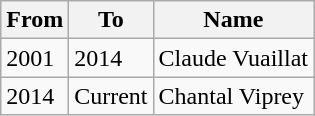<table class="wikitable">
<tr>
<th>From</th>
<th>To</th>
<th>Name</th>
</tr>
<tr>
<td>2001</td>
<td>2014</td>
<td>Claude Vuaillat</td>
</tr>
<tr>
<td>2014</td>
<td>Current</td>
<td>Chantal Viprey</td>
</tr>
</table>
